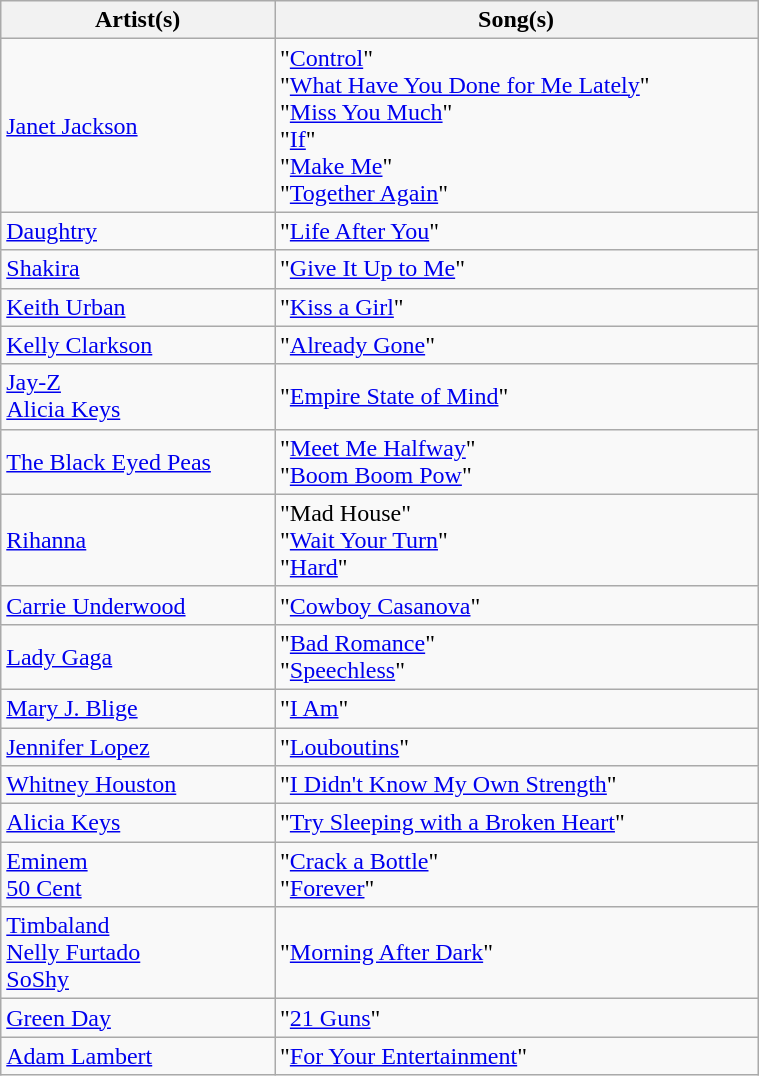<table class="wikitable" width="40%">
<tr>
<th>Artist(s)</th>
<th>Song(s)</th>
</tr>
<tr>
<td><a href='#'>Janet Jackson</a></td>
<td>"<a href='#'>Control</a>"<br>"<a href='#'>What Have You Done for Me Lately</a>"<br>"<a href='#'>Miss You Much</a>"<br>"<a href='#'>If</a>"<br>"<a href='#'>Make Me</a>"<br>"<a href='#'>Together Again</a>"</td>
</tr>
<tr>
<td><a href='#'>Daughtry</a></td>
<td>"<a href='#'>Life After You</a>"</td>
</tr>
<tr>
<td><a href='#'>Shakira</a></td>
<td>"<a href='#'>Give It Up to Me</a>"</td>
</tr>
<tr>
<td><a href='#'>Keith Urban</a></td>
<td>"<a href='#'>Kiss a Girl</a>"</td>
</tr>
<tr>
<td><a href='#'>Kelly Clarkson</a></td>
<td>"<a href='#'>Already Gone</a>"</td>
</tr>
<tr>
<td><a href='#'>Jay-Z</a><br><a href='#'>Alicia Keys</a></td>
<td>"<a href='#'>Empire State of Mind</a>"</td>
</tr>
<tr>
<td><a href='#'>The Black Eyed Peas</a></td>
<td>"<a href='#'>Meet Me Halfway</a>"<br>"<a href='#'>Boom Boom Pow</a>"</td>
</tr>
<tr>
<td><a href='#'>Rihanna</a></td>
<td>"Mad House"<br>"<a href='#'>Wait Your Turn</a>"<br>"<a href='#'>Hard</a>"</td>
</tr>
<tr>
<td><a href='#'>Carrie Underwood</a></td>
<td>"<a href='#'>Cowboy Casanova</a>"</td>
</tr>
<tr>
<td><a href='#'>Lady Gaga</a></td>
<td>"<a href='#'>Bad Romance</a>"<br>"<a href='#'>Speechless</a>"</td>
</tr>
<tr>
<td><a href='#'>Mary J. Blige</a></td>
<td>"<a href='#'>I Am</a>"</td>
</tr>
<tr>
<td><a href='#'>Jennifer Lopez</a></td>
<td>"<a href='#'>Louboutins</a>"</td>
</tr>
<tr>
<td><a href='#'>Whitney Houston</a></td>
<td>"<a href='#'>I Didn't Know My Own Strength</a>"</td>
</tr>
<tr>
<td><a href='#'>Alicia Keys</a></td>
<td>"<a href='#'>Try Sleeping with a Broken Heart</a>"</td>
</tr>
<tr>
<td><a href='#'>Eminem</a><br><a href='#'>50 Cent</a></td>
<td>"<a href='#'>Crack a Bottle</a>"<br>"<a href='#'>Forever</a>"</td>
</tr>
<tr>
<td><a href='#'>Timbaland</a><br><a href='#'>Nelly Furtado</a><br><a href='#'>SoShy</a></td>
<td>"<a href='#'>Morning After Dark</a>"</td>
</tr>
<tr>
<td><a href='#'>Green Day</a></td>
<td>"<a href='#'>21 Guns</a>"</td>
</tr>
<tr>
<td><a href='#'>Adam Lambert</a></td>
<td>"<a href='#'>For Your Entertainment</a>"</td>
</tr>
</table>
